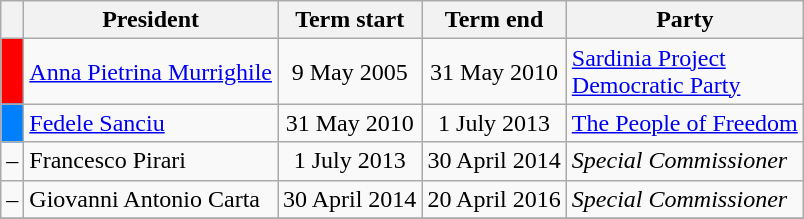<table class="wikitable">
<tr>
<th class=unsortable> </th>
<th>President</th>
<th>Term start</th>
<th>Term end</th>
<th>Party</th>
</tr>
<tr>
<th style="background:#FF0000;"></th>
<td><a href='#'>Anna Pietrina Murrighile</a></td>
<td align=center>9 May 2005</td>
<td align=center>31 May 2010</td>
<td><a href='#'>Sardinia Project</a><br><a href='#'>Democratic Party</a></td>
</tr>
<tr>
<th style="background:#007FFF;"></th>
<td><a href='#'>Fedele Sanciu</a></td>
<td align=center>31 May 2010</td>
<td align=center>1 July 2013</td>
<td><a href='#'>The People of Freedom</a></td>
</tr>
<tr>
<td>–</td>
<td>Francesco Pirari</td>
<td align=center>1 July 2013</td>
<td align=center>30 April 2014</td>
<td><em>Special Commissioner</em></td>
</tr>
<tr>
<td>–</td>
<td>Giovanni Antonio Carta</td>
<td align=center>30 April 2014</td>
<td align=center>20 April 2016</td>
<td><em>Special Commissioner</em></td>
</tr>
<tr>
</tr>
</table>
